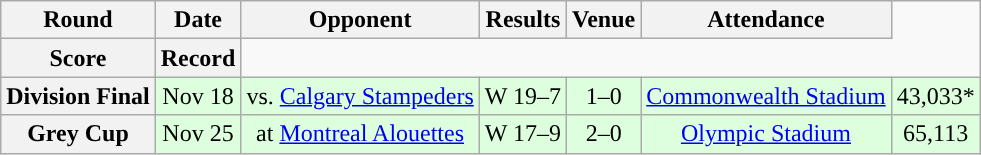<table class="wikitable" style="text-align:center">
<tr>
<th>Round</th>
<th>Date</th>
<th>Opponent</th>
<th>Results</th>
<th>Venue</th>
<th>Attendance</th>
</tr>
<tr>
<th>Score</th>
<th>Record</th>
</tr>
<tr style="background:#ddffdd">
<th>Division Final</th>
<td>Nov 18</td>
<td>vs. <a href='#'>Calgary Stampeders</a></td>
<td>W 19–7</td>
<td>1–0</td>
<td><a href='#'>Commonwealth Stadium</a></td>
<td>43,033*</td>
</tr>
<tr style="background:#ddffdd">
<th>Grey Cup</th>
<td>Nov 25</td>
<td>at <a href='#'>Montreal Alouettes</a></td>
<td>W 17–9</td>
<td>2–0</td>
<td><a href='#'>Olympic Stadium</a></td>
<td>65,113</td>
</tr>
</table>
